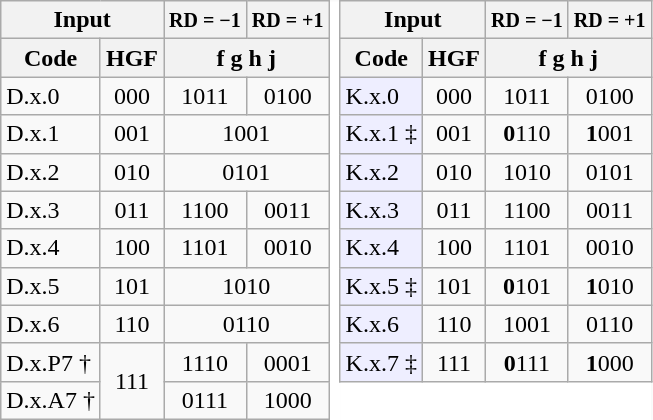<table class="wikitable" style="text-align:center; border-width:0;">
<tr>
<th colspan="2">Input</th>
<th><small>RD = −1</small></th>
<th><small>RD = +1</small></th>
<td rowspan="11" style="text-align:center; background:#FFFFFF; border-width:0;"></td>
<th colspan="2">Input</th>
<th><small>RD = −1</small></th>
<th><small>RD = +1</small></th>
</tr>
<tr>
<th>Code</th>
<th>HGF</th>
<th colspan="2">f g h j</th>
<th>Code</th>
<th>HGF</th>
<th colspan="2">f g h j</th>
</tr>
<tr>
<td align="left">D.x.0</td>
<td>000</td>
<td>1011</td>
<td>0100</td>
<td align="left" style="background:#EEEEFF;">K.x.0</td>
<td>000</td>
<td>1011</td>
<td>0100</td>
</tr>
<tr>
<td align="left">D.x.1</td>
<td>001</td>
<td colspan=2>1001</td>
<td align="left" style="background:#EEEEFF;">K.x.1 ‡</td>
<td>001</td>
<td><strong>0</strong>110</td>
<td><strong>1</strong>001</td>
</tr>
<tr>
<td align="left">D.x.2</td>
<td>010</td>
<td colspan=2>0101</td>
<td align="left" style="background:#EEEEFF;">K.x.2</td>
<td>010</td>
<td>1010</td>
<td>0101</td>
</tr>
<tr>
<td align="left">D.x.3</td>
<td>011</td>
<td>1100</td>
<td>0011</td>
<td align="left" style="background:#EEEEFF;">K.x.3</td>
<td>011</td>
<td>1100</td>
<td>0011</td>
</tr>
<tr>
<td align="left">D.x.4</td>
<td>100</td>
<td>1101</td>
<td>0010</td>
<td align="left" style="background:#EEEEFF;">K.x.4</td>
<td>100</td>
<td>1101</td>
<td>0010</td>
</tr>
<tr>
<td align="left">D.x.5</td>
<td>101</td>
<td colspan=2>1010</td>
<td align="left" style="background:#EEEEFF;">K.x.5 ‡</td>
<td>101</td>
<td><strong>0</strong>101</td>
<td><strong>1</strong>010</td>
</tr>
<tr>
<td align="left">D.x.6</td>
<td>110</td>
<td colspan=2>0110</td>
<td align="left" style="background:#EEEEFF;">K.x.6</td>
<td>110</td>
<td>1001</td>
<td>0110</td>
</tr>
<tr>
<td align="left">D.x.P7 †</td>
<td rowspan="2">111</td>
<td>1110</td>
<td>0001</td>
<td align="left" style="background:#EEEEFF;">K.x.7 ‡</td>
<td>111</td>
<td><strong>0</strong>111</td>
<td><strong>1</strong>000</td>
</tr>
<tr>
<td align="left">D.x.A7 †</td>
<td>0111</td>
<td>1000</td>
<td colspan="4" style="background:#FFFFFF; border-width:0;"></td>
</tr>
</table>
